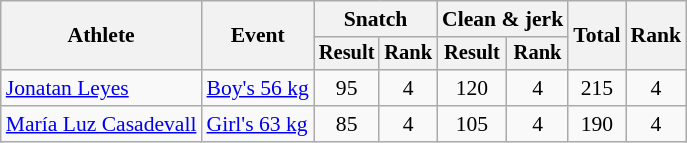<table class=wikitable style="text-align:center; font-size:90%">
<tr>
<th rowspan="2">Athlete</th>
<th rowspan="2">Event</th>
<th colspan="2">Snatch</th>
<th colspan="2">Clean & jerk</th>
<th rowspan="2">Total</th>
<th rowspan="2">Rank</th>
</tr>
<tr style="font-size:95%">
<th>Result</th>
<th>Rank</th>
<th>Result</th>
<th>Rank</th>
</tr>
<tr>
<td align=left><a href='#'>Jonatan Leyes</a></td>
<td align=left><a href='#'>Boy's 56 kg</a></td>
<td>95</td>
<td>4</td>
<td>120</td>
<td>4</td>
<td>215</td>
<td>4</td>
</tr>
<tr>
<td align=left><a href='#'>María Luz Casadevall</a></td>
<td align=left><a href='#'>Girl's 63 kg</a></td>
<td>85</td>
<td>4</td>
<td>105</td>
<td>4</td>
<td>190</td>
<td>4</td>
</tr>
</table>
